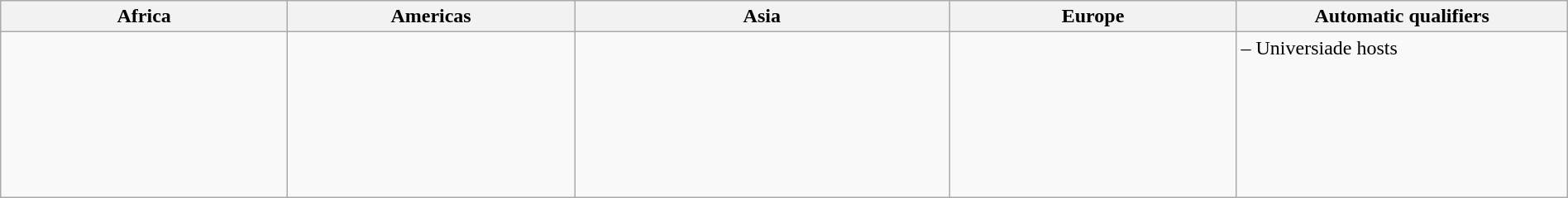<table class=wikitable width=100%>
<tr>
<th width=13%>Africa</th>
<th width=13%>Americas</th>
<th width=17%>Asia</th>
<th width=13%>Europe</th>
<th width=15%>Automatic qualifiers</th>
</tr>
<tr valign=top>
<td></td>
<td><br></td>
<td><br><s></s><br><br></td>
<td><br> <br><br><br> <br><br><br></td>
<td>– Universiade hosts</td>
</tr>
</table>
